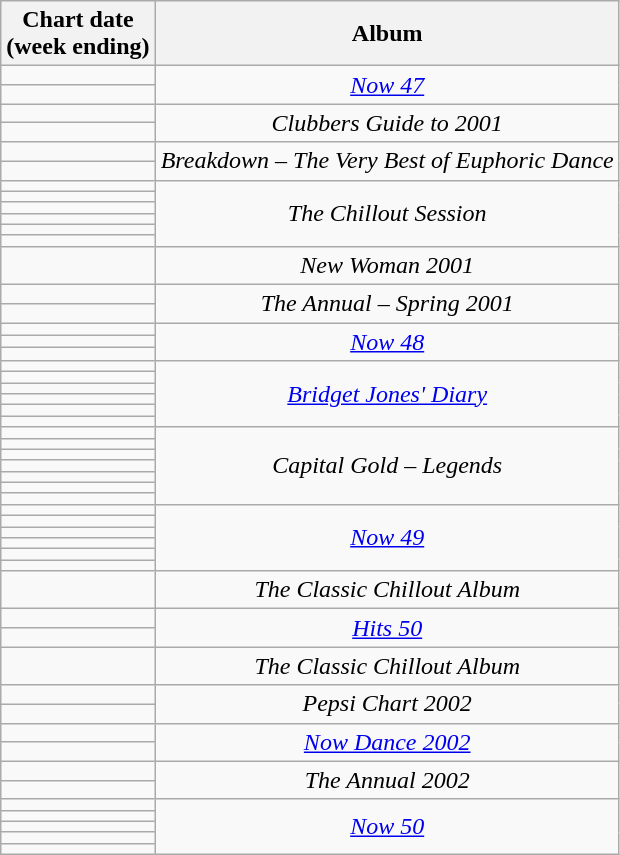<table class="wikitable">
<tr>
<th style="text-align:center;">Chart date<br>(week ending)</th>
<th style="text-align:center;">Album</th>
</tr>
<tr>
<td style="text-align:left;"></td>
<td style="text-align:center;" rowspan="2"><em><a href='#'>Now 47</a></em></td>
</tr>
<tr>
<td style="text-align:left;"></td>
</tr>
<tr>
<td style="text-align:left;"></td>
<td style="text-align:center;" rowspan="2"><em>Clubbers Guide to 2001</em></td>
</tr>
<tr>
<td style="text-align:left;"></td>
</tr>
<tr>
<td style="text-align:left;"></td>
<td style="text-align:center;" rowspan="2"><em>Breakdown – The Very Best of Euphoric Dance</em></td>
</tr>
<tr>
<td style="text-align:left;"></td>
</tr>
<tr>
<td style="text-align:left;"></td>
<td style="text-align:center;" rowspan="6"><em>The Chillout Session</em></td>
</tr>
<tr>
<td style="text-align:left;"></td>
</tr>
<tr>
<td style="text-align:left;"></td>
</tr>
<tr>
<td style="text-align:left;"></td>
</tr>
<tr>
<td style="text-align:left;"></td>
</tr>
<tr>
<td style="text-align:left;"></td>
</tr>
<tr>
<td style="text-align:left;"></td>
<td style="text-align:center;"><em>New Woman 2001</em></td>
</tr>
<tr>
<td style="text-align:left;"></td>
<td style="text-align:center;" rowspan="2"><em>The Annual – Spring 2001</em></td>
</tr>
<tr>
<td style="text-align:left;"></td>
</tr>
<tr>
<td style="text-align:left;"></td>
<td style="text-align:center;" rowspan="3"><em><a href='#'>Now 48</a></em></td>
</tr>
<tr>
<td style="text-align:left;"></td>
</tr>
<tr>
<td style="text-align:left;"></td>
</tr>
<tr>
<td style="text-align:left;"></td>
<td style="text-align:center;" rowspan="6"><em><a href='#'>Bridget Jones' Diary</a></em></td>
</tr>
<tr>
<td style="text-align:left;"></td>
</tr>
<tr>
<td style="text-align:left;"></td>
</tr>
<tr>
<td style="text-align:left;"></td>
</tr>
<tr>
<td style="text-align:left;"></td>
</tr>
<tr>
<td style="text-align:left;"></td>
</tr>
<tr>
<td style="text-align:left;"></td>
<td style="text-align:center;" rowspan="7"><em>Capital Gold – Legends</em></td>
</tr>
<tr>
<td style="text-align:left;"></td>
</tr>
<tr>
<td style="text-align:left;"></td>
</tr>
<tr>
<td style="text-align:left;"></td>
</tr>
<tr>
<td style="text-align:left;"></td>
</tr>
<tr>
<td style="text-align:left;"></td>
</tr>
<tr>
<td style="text-align:left;"></td>
</tr>
<tr>
<td style="text-align:left;"></td>
<td style="text-align:center;" rowspan="6"><em><a href='#'>Now 49</a></em></td>
</tr>
<tr>
<td style="text-align:left;"></td>
</tr>
<tr>
<td style="text-align:left;"></td>
</tr>
<tr>
<td style="text-align:left;"></td>
</tr>
<tr>
<td style="text-align:left;"></td>
</tr>
<tr>
<td style="text-align:left;"></td>
</tr>
<tr>
<td style="text-align:left;"></td>
<td style="text-align:center;"><em>The Classic Chillout Album</em></td>
</tr>
<tr>
<td style="text-align:left;"></td>
<td style="text-align:center;" rowspan="2"><em><a href='#'>Hits 50</a></em></td>
</tr>
<tr>
<td style="text-align:left;"></td>
</tr>
<tr>
<td style="text-align:left;"></td>
<td style="text-align:center;"><em>The Classic Chillout Album</em></td>
</tr>
<tr>
<td style="text-align:left;"></td>
<td style="text-align:center;" rowspan="2"><em>Pepsi Chart 2002</em></td>
</tr>
<tr>
<td style="text-align:left;"></td>
</tr>
<tr>
<td style="text-align:left;"></td>
<td style="text-align:center;" rowspan="2"><em><a href='#'>Now Dance 2002</a></em></td>
</tr>
<tr>
<td style="text-align:left;"></td>
</tr>
<tr>
<td style="text-align:left;"></td>
<td style="text-align:center;" rowspan="2"><em>The Annual 2002</em></td>
</tr>
<tr>
<td style="text-align:left;"></td>
</tr>
<tr>
<td style="text-align:left;"></td>
<td style="text-align:center;" rowspan="5"><em><a href='#'>Now 50</a></em></td>
</tr>
<tr>
<td style="text-align:left;"></td>
</tr>
<tr>
<td style="text-align:left;"></td>
</tr>
<tr>
<td style="text-align:left;"></td>
</tr>
<tr>
<td style="text-align:left;"></td>
</tr>
</table>
